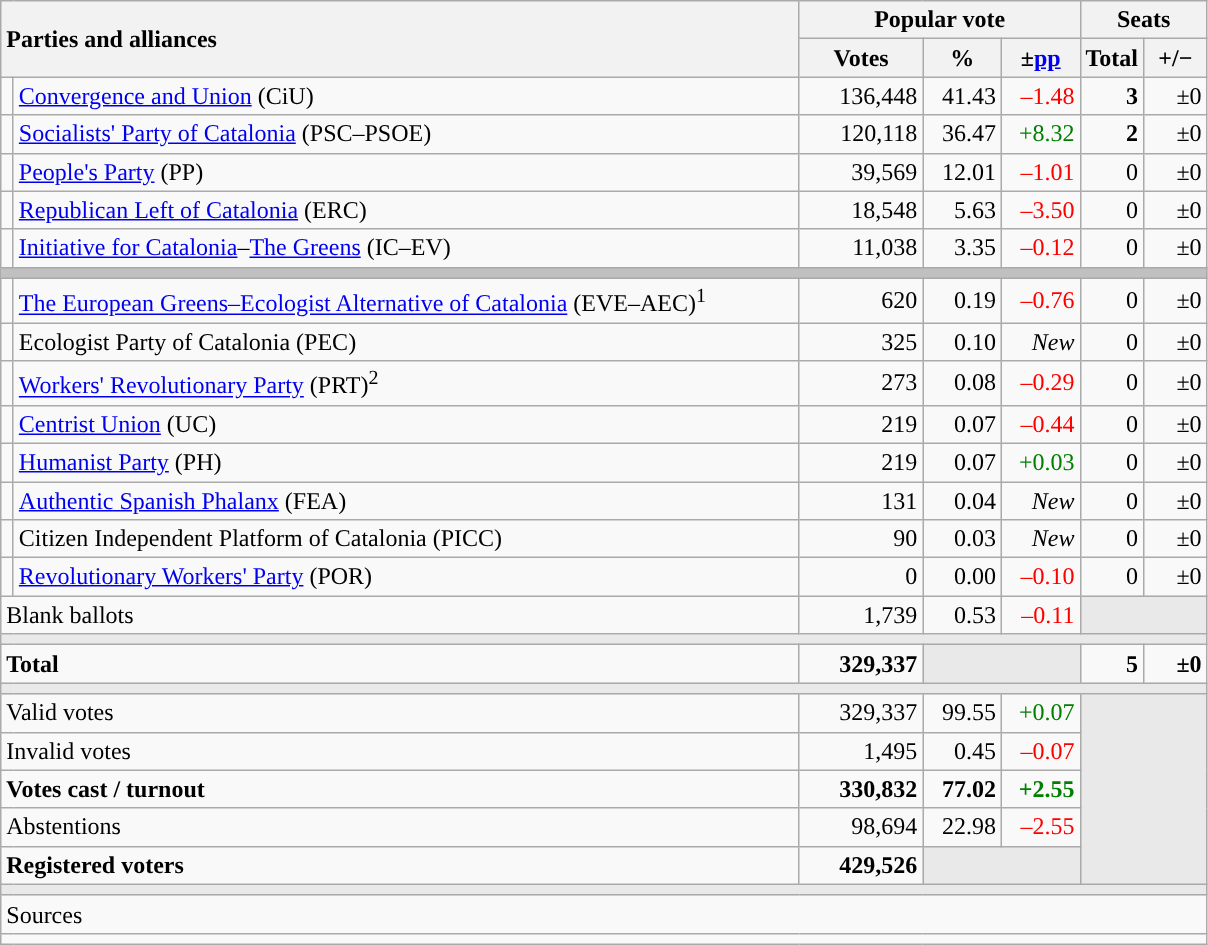<table class="wikitable" style="text-align:right;">
<tr>
<th style="text-align:left;" rowspan="2" colspan="2" width="525">Parties and alliances</th>
<th colspan="3">Popular vote</th>
<th colspan="2">Seats</th>
</tr>
<tr>
<th width="75">Votes</th>
<th width="45">%</th>
<th width="45">±<a href='#'>pp</a></th>
<th width="35">Total</th>
<th width="35">+/−</th>
</tr>
<tr>
<td width="1" style="color:inherit;background:"></td>
<td align="left"><a href='#'>Convergence and Union</a> (CiU)</td>
<td>136,448</td>
<td>41.43</td>
<td style="color:red;">–1.48</td>
<td><strong>3</strong></td>
<td>±0</td>
</tr>
<tr>
<td style="color:inherit;background:"></td>
<td align="left"><a href='#'>Socialists' Party of Catalonia</a> (PSC–PSOE)</td>
<td>120,118</td>
<td>36.47</td>
<td style="color:green;">+8.32</td>
<td><strong>2</strong></td>
<td>±0</td>
</tr>
<tr>
<td style="color:inherit;background:"></td>
<td align="left"><a href='#'>People's Party</a> (PP)</td>
<td>39,569</td>
<td>12.01</td>
<td style="color:red;">–1.01</td>
<td>0</td>
<td>±0</td>
</tr>
<tr>
<td style="color:inherit;background:"></td>
<td align="left"><a href='#'>Republican Left of Catalonia</a> (ERC)</td>
<td>18,548</td>
<td>5.63</td>
<td style="color:red;">–3.50</td>
<td>0</td>
<td>±0</td>
</tr>
<tr>
<td style="color:inherit;background:"></td>
<td align="left"><a href='#'>Initiative for Catalonia</a>–<a href='#'>The Greens</a> (IC–EV)</td>
<td>11,038</td>
<td>3.35</td>
<td style="color:red;">–0.12</td>
<td>0</td>
<td>±0</td>
</tr>
<tr>
<td colspan="7" bgcolor="#C0C0C0"></td>
</tr>
<tr>
<td style="color:inherit;background:"></td>
<td align="left"><a href='#'>The European Greens–Ecologist Alternative of Catalonia</a> (EVE–AEC)<sup>1</sup></td>
<td>620</td>
<td>0.19</td>
<td style="color:red;">–0.76</td>
<td>0</td>
<td>±0</td>
</tr>
<tr>
<td style="color:inherit;background:"></td>
<td align="left">Ecologist Party of Catalonia (PEC)</td>
<td>325</td>
<td>0.10</td>
<td><em>New</em></td>
<td>0</td>
<td>±0</td>
</tr>
<tr>
<td style="color:inherit;background:"></td>
<td align="left"><a href='#'>Workers' Revolutionary Party</a> (PRT)<sup>2</sup></td>
<td>273</td>
<td>0.08</td>
<td style="color:red;">–0.29</td>
<td>0</td>
<td>±0</td>
</tr>
<tr>
<td style="color:inherit;background:"></td>
<td align="left"><a href='#'>Centrist Union</a> (UC)</td>
<td>219</td>
<td>0.07</td>
<td style="color:red;">–0.44</td>
<td>0</td>
<td>±0</td>
</tr>
<tr>
<td style="color:inherit;background:"></td>
<td align="left"><a href='#'>Humanist Party</a> (PH)</td>
<td>219</td>
<td>0.07</td>
<td style="color:green;">+0.03</td>
<td>0</td>
<td>±0</td>
</tr>
<tr>
<td style="color:inherit;background:"></td>
<td align="left"><a href='#'>Authentic Spanish Phalanx</a> (FEA)</td>
<td>131</td>
<td>0.04</td>
<td><em>New</em></td>
<td>0</td>
<td>±0</td>
</tr>
<tr>
<td style="color:inherit;background:"></td>
<td align="left">Citizen Independent Platform of Catalonia (PICC)</td>
<td>90</td>
<td>0.03</td>
<td><em>New</em></td>
<td>0</td>
<td>±0</td>
</tr>
<tr>
<td style="color:inherit;background:"></td>
<td align="left"><a href='#'>Revolutionary Workers' Party</a> (POR)</td>
<td>0</td>
<td>0.00</td>
<td style="color:red;">–0.10</td>
<td>0</td>
<td>±0</td>
</tr>
<tr>
<td align="left" colspan="2">Blank ballots</td>
<td>1,739</td>
<td>0.53</td>
<td style="color:red;">–0.11</td>
<td bgcolor="#E9E9E9" colspan="2"></td>
</tr>
<tr>
<td colspan="7" bgcolor="#E9E9E9"></td>
</tr>
<tr style="font-weight:bold;">
<td align="left" colspan="2">Total</td>
<td>329,337</td>
<td bgcolor="#E9E9E9" colspan="2"></td>
<td>5</td>
<td>±0</td>
</tr>
<tr>
<td colspan="7" bgcolor="#E9E9E9"></td>
</tr>
<tr>
<td align="left" colspan="2">Valid votes</td>
<td>329,337</td>
<td>99.55</td>
<td style="color:green;">+0.07</td>
<td bgcolor="#E9E9E9" colspan="2" rowspan="5"></td>
</tr>
<tr>
<td align="left" colspan="2">Invalid votes</td>
<td>1,495</td>
<td>0.45</td>
<td style="color:red;">–0.07</td>
</tr>
<tr style="font-weight:bold;">
<td align="left" colspan="2">Votes cast / turnout</td>
<td>330,832</td>
<td>77.02</td>
<td style="color:green;">+2.55</td>
</tr>
<tr>
<td align="left" colspan="2">Abstentions</td>
<td>98,694</td>
<td>22.98</td>
<td style="color:red;">–2.55</td>
</tr>
<tr style="font-weight:bold;">
<td align="left" colspan="2">Registered voters</td>
<td>429,526</td>
<td bgcolor="#E9E9E9" colspan="2"></td>
</tr>
<tr>
<td colspan="7" bgcolor="#E9E9E9"></td>
</tr>
<tr>
<td align="left" colspan="7">Sources</td>
</tr>
<tr>
<td colspan="7" style="text-align:left; max-width:790px;"></td>
</tr>
</table>
